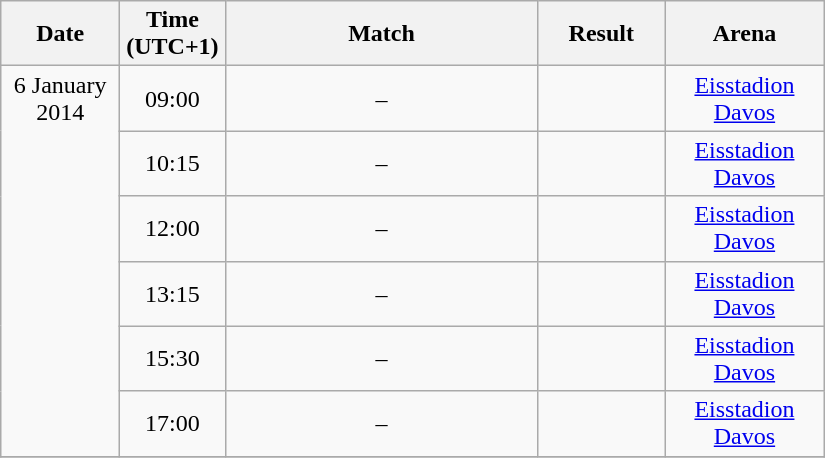<table class="wikitable" style="text-align:center;" width="550px">
<tr>
<th width="100px">Date</th>
<th width="65px">Time (UTC+1)</th>
<th width="400px">Match</th>
<th width="120px">Result</th>
<th width="140px">Arena</th>
</tr>
<tr>
<td rowspan="6" style="vertical-align:top;">6 January 2014</td>
<td>09:00</td>
<td> – </td>
<td></td>
<td><a href='#'>Eisstadion Davos</a></td>
</tr>
<tr>
<td>10:15</td>
<td> – </td>
<td></td>
<td><a href='#'>Eisstadion Davos</a></td>
</tr>
<tr>
<td>12:00</td>
<td> – </td>
<td></td>
<td><a href='#'>Eisstadion Davos</a></td>
</tr>
<tr>
<td>13:15</td>
<td> – </td>
<td></td>
<td><a href='#'>Eisstadion Davos</a></td>
</tr>
<tr>
<td>15:30</td>
<td> – </td>
<td></td>
<td><a href='#'>Eisstadion Davos</a></td>
</tr>
<tr>
<td>17:00</td>
<td> – </td>
<td></td>
<td><a href='#'>Eisstadion Davos</a></td>
</tr>
<tr>
</tr>
</table>
